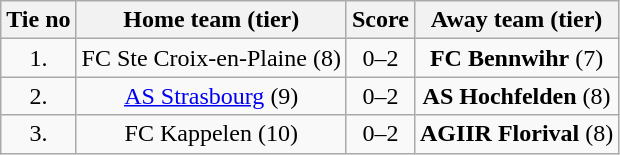<table class="wikitable" style="text-align: center">
<tr>
<th>Tie no</th>
<th>Home team (tier)</th>
<th>Score</th>
<th>Away team (tier)</th>
</tr>
<tr>
<td>1.</td>
<td>FC Ste Croix-en-Plaine (8)</td>
<td>0–2</td>
<td><strong>FC Bennwihr</strong> (7)</td>
</tr>
<tr>
<td>2.</td>
<td><a href='#'>AS Strasbourg</a> (9)</td>
<td>0–2</td>
<td><strong>AS Hochfelden</strong> (8)</td>
</tr>
<tr>
<td>3.</td>
<td>FC Kappelen (10)</td>
<td>0–2</td>
<td><strong>AGIIR Florival</strong> (8)</td>
</tr>
</table>
